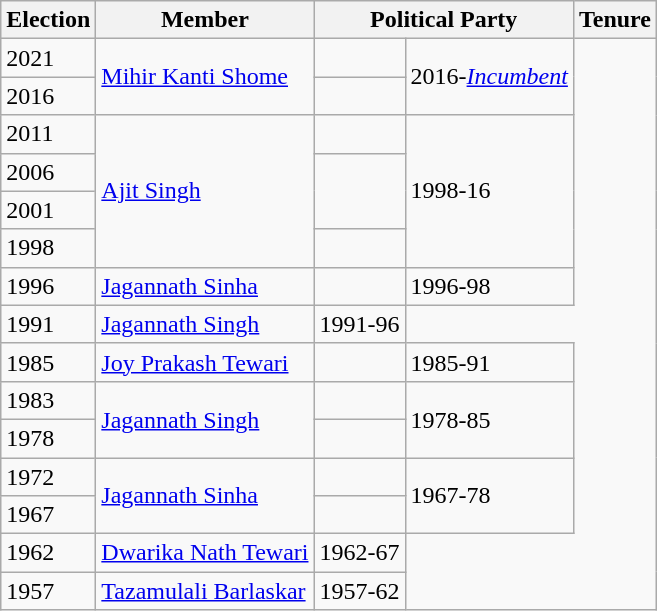<table class="wikitable sortable">
<tr>
<th>Election</th>
<th>Member</th>
<th colspan="2">Political Party</th>
<th>Tenure</th>
</tr>
<tr>
<td>2021</td>
<td rowspan=2><a href='#'>Mihir Kanti Shome</a></td>
<td></td>
<td rowspan=2>2016-<em><a href='#'>Incumbent</a></em></td>
</tr>
<tr>
<td>2016</td>
</tr>
<tr>
<td>2011</td>
<td rowspan=4><a href='#'>Ajit Singh</a></td>
<td></td>
<td rowspan=4>1998-16</td>
</tr>
<tr>
<td>2006</td>
</tr>
<tr>
<td>2001</td>
</tr>
<tr>
<td>1998</td>
<td></td>
</tr>
<tr>
<td>1996</td>
<td><a href='#'>Jagannath Sinha</a></td>
<td></td>
<td>1996-98</td>
</tr>
<tr>
<td>1991</td>
<td><a href='#'>Jagannath Singh</a></td>
<td>1991-96</td>
</tr>
<tr>
<td>1985</td>
<td><a href='#'>Joy Prakash Tewari</a></td>
<td></td>
<td>1985-91</td>
</tr>
<tr>
<td>1983</td>
<td rowspan=2><a href='#'>Jagannath Singh</a></td>
<td></td>
<td rowspan=2>1978-85</td>
</tr>
<tr>
<td>1978</td>
<td></td>
</tr>
<tr>
<td>1972</td>
<td rowspan=2><a href='#'>Jagannath Sinha</a></td>
<td></td>
<td rowspan=2>1967-78</td>
</tr>
<tr>
<td>1967</td>
</tr>
<tr>
<td>1962</td>
<td><a href='#'>Dwarika Nath Tewari</a></td>
<td>1962-67</td>
</tr>
<tr>
<td>1957</td>
<td><a href='#'>Tazamulali Barlaskar</a></td>
<td>1957-62</td>
</tr>
</table>
